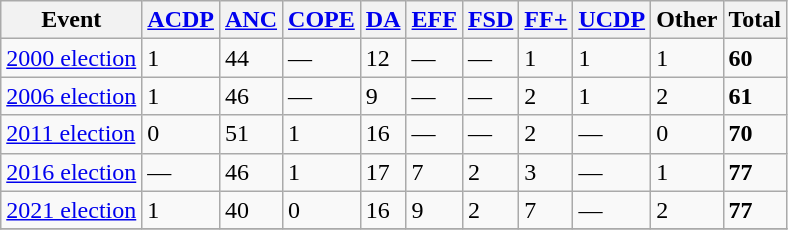<table class="wikitable">
<tr>
<th>Event</th>
<th><a href='#'>ACDP</a></th>
<th><a href='#'>ANC</a></th>
<th><a href='#'>COPE</a></th>
<th><a href='#'>DA</a></th>
<th><a href='#'>EFF</a></th>
<th><a href='#'>FSD</a></th>
<th><a href='#'>FF+</a></th>
<th><a href='#'>UCDP</a></th>
<th>Other</th>
<th>Total</th>
</tr>
<tr>
<td><a href='#'>2000 election</a></td>
<td>1</td>
<td>44</td>
<td>—</td>
<td>12</td>
<td>—</td>
<td>—</td>
<td>1</td>
<td>1</td>
<td>1</td>
<td><strong>60</strong></td>
</tr>
<tr>
<td><a href='#'>2006 election</a></td>
<td>1</td>
<td>46</td>
<td>—</td>
<td>9</td>
<td>—</td>
<td>—</td>
<td>2</td>
<td>1</td>
<td>2</td>
<td><strong>61</strong></td>
</tr>
<tr>
<td><a href='#'>2011 election</a></td>
<td>0</td>
<td>51</td>
<td>1</td>
<td>16</td>
<td>—</td>
<td>—</td>
<td>2</td>
<td>—</td>
<td>0</td>
<td><strong>70</strong></td>
</tr>
<tr>
<td><a href='#'>2016 election</a></td>
<td>—</td>
<td>46</td>
<td>1</td>
<td>17</td>
<td>7</td>
<td>2</td>
<td>3</td>
<td>—</td>
<td>1</td>
<td><strong>77</strong></td>
</tr>
<tr>
<td><a href='#'>2021 election</a></td>
<td>1</td>
<td>40</td>
<td>0</td>
<td>16</td>
<td>9</td>
<td>2</td>
<td>7</td>
<td>—</td>
<td>2</td>
<td><strong>77</strong></td>
</tr>
<tr>
</tr>
</table>
